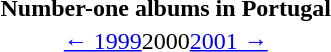<table class="toc" id="toc" summary="Contents">
<tr>
<th>Number-one albums in Portugal</th>
</tr>
<tr>
<td align="center"><a href='#'>← 1999</a>2000<a href='#'>2001 →</a></td>
</tr>
</table>
